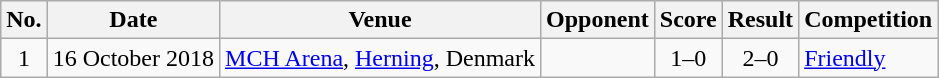<table class="wikitable sortable">
<tr>
<th scope="col">No.</th>
<th scope="col">Date</th>
<th scope="col">Venue</th>
<th scope="col">Opponent</th>
<th scope="col">Score</th>
<th scope="col">Result</th>
<th scope="col">Competition</th>
</tr>
<tr>
<td style="text-align:center">1</td>
<td>16 October 2018</td>
<td><a href='#'>MCH Arena</a>, <a href='#'>Herning</a>, Denmark</td>
<td></td>
<td style="text-align:center">1–0</td>
<td style="text-align:center">2–0</td>
<td><a href='#'>Friendly</a></td>
</tr>
</table>
